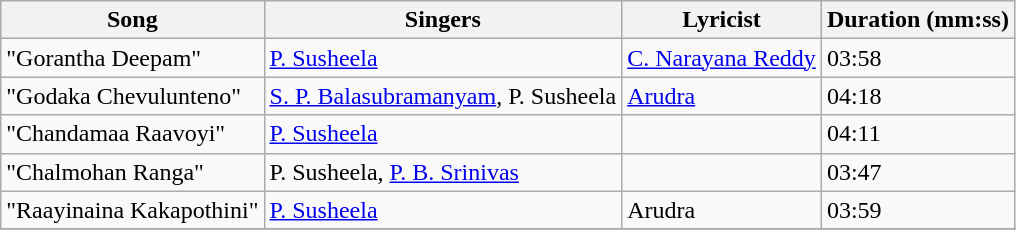<table class="wikitable">
<tr>
<th>Song</th>
<th>Singers</th>
<th>Lyricist</th>
<th>Duration (mm:ss)</th>
</tr>
<tr>
<td>"Gorantha Deepam"</td>
<td><a href='#'>P. Susheela</a></td>
<td><a href='#'>C. Narayana Reddy</a></td>
<td>03:58</td>
</tr>
<tr>
<td>"Godaka Chevulunteno"</td>
<td><a href='#'>S. P. Balasubramanyam</a>, P. Susheela</td>
<td><a href='#'>Arudra</a></td>
<td>04:18</td>
</tr>
<tr>
<td>"Chandamaa Raavoyi"</td>
<td><a href='#'>P. Susheela</a></td>
<td></td>
<td>04:11</td>
</tr>
<tr>
<td>"Chalmohan Ranga"</td>
<td>P. Susheela, <a href='#'>P. B. Srinivas</a></td>
<td></td>
<td>03:47</td>
</tr>
<tr>
<td>"Raayinaina Kakapothini"</td>
<td><a href='#'>P. Susheela</a></td>
<td>Arudra</td>
<td>03:59</td>
</tr>
<tr>
</tr>
</table>
